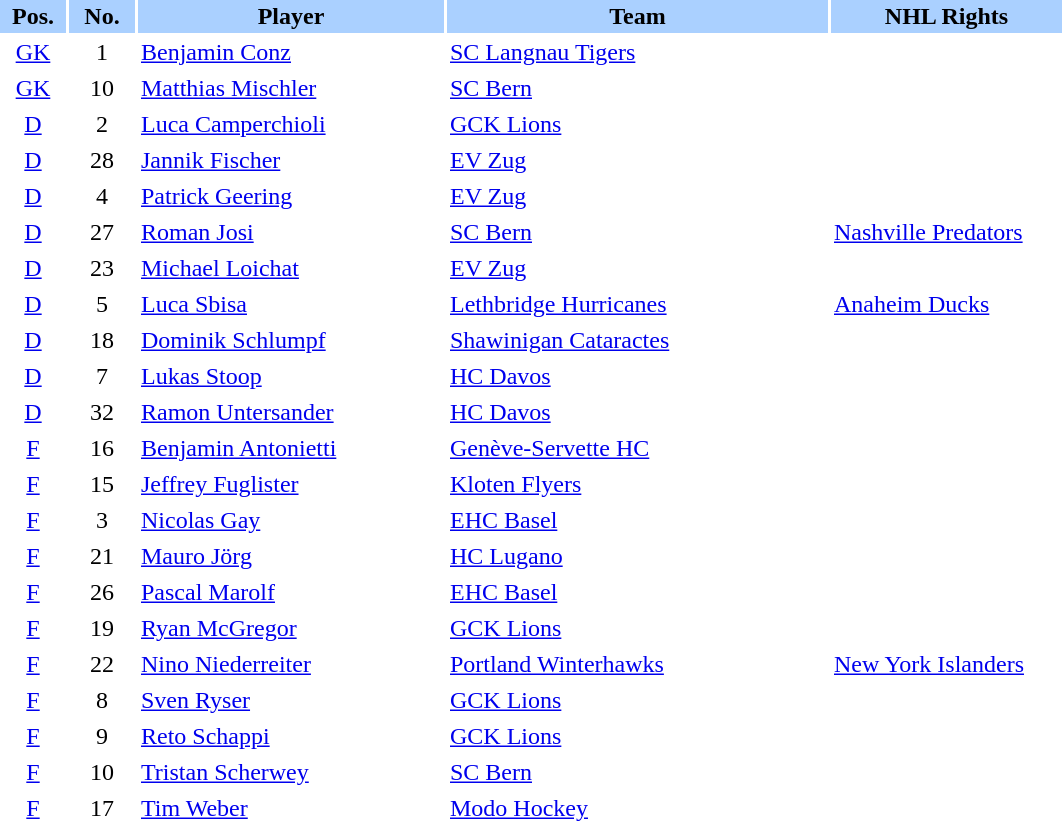<table border="0" cellspacing="2" cellpadding="2">
<tr bgcolor=AAD0FF>
<th width=40>Pos.</th>
<th width=40>No.</th>
<th width=200>Player</th>
<th width=250>Team</th>
<th width=150>NHL Rights</th>
</tr>
<tr>
<td style="text-align:center;"><a href='#'>GK</a></td>
<td style="text-align:center;">1</td>
<td><a href='#'>Benjamin Conz</a></td>
<td> <a href='#'>SC Langnau Tigers</a></td>
<td></td>
</tr>
<tr>
<td style="text-align:center;"><a href='#'>GK</a></td>
<td style="text-align:center;">10</td>
<td><a href='#'>Matthias Mischler</a></td>
<td> <a href='#'>SC Bern</a></td>
<td></td>
</tr>
<tr>
<td style="text-align:center;"><a href='#'>D</a></td>
<td style="text-align:center;">2</td>
<td><a href='#'>Luca Camperchioli</a></td>
<td> <a href='#'>GCK Lions</a></td>
<td></td>
</tr>
<tr>
<td style="text-align:center;"><a href='#'>D</a></td>
<td style="text-align:center;">28</td>
<td><a href='#'>Jannik Fischer</a></td>
<td> <a href='#'>EV Zug</a></td>
<td></td>
</tr>
<tr>
<td style="text-align:center;"><a href='#'>D</a></td>
<td style="text-align:center;">4</td>
<td><a href='#'>Patrick Geering</a></td>
<td> <a href='#'>EV Zug</a></td>
<td></td>
</tr>
<tr>
<td style="text-align:center;"><a href='#'>D</a></td>
<td style="text-align:center;">27</td>
<td><a href='#'>Roman Josi</a></td>
<td> <a href='#'>SC Bern</a></td>
<td><a href='#'>Nashville Predators</a></td>
</tr>
<tr>
<td style="text-align:center;"><a href='#'>D</a></td>
<td style="text-align:center;">23</td>
<td><a href='#'>Michael Loichat</a></td>
<td> <a href='#'>EV Zug</a></td>
<td></td>
</tr>
<tr>
<td style="text-align:center;"><a href='#'>D</a></td>
<td style="text-align:center;">5</td>
<td><a href='#'>Luca Sbisa</a></td>
<td> <a href='#'>Lethbridge Hurricanes</a></td>
<td><a href='#'>Anaheim Ducks</a></td>
</tr>
<tr>
<td style="text-align:center;"><a href='#'>D</a></td>
<td style="text-align:center;">18</td>
<td><a href='#'>Dominik Schlumpf</a></td>
<td> <a href='#'>Shawinigan Cataractes</a></td>
<td></td>
</tr>
<tr>
<td style="text-align:center;"><a href='#'>D</a></td>
<td style="text-align:center;">7</td>
<td><a href='#'>Lukas Stoop</a></td>
<td> <a href='#'>HC Davos</a></td>
<td></td>
</tr>
<tr>
<td style="text-align:center;"><a href='#'>D</a></td>
<td style="text-align:center;">32</td>
<td><a href='#'>Ramon Untersander</a></td>
<td> <a href='#'>HC Davos</a></td>
<td></td>
</tr>
<tr>
<td style="text-align:center;"><a href='#'>F</a></td>
<td style="text-align:center;">16</td>
<td><a href='#'>Benjamin Antonietti</a></td>
<td> <a href='#'>Genève-Servette HC</a></td>
<td></td>
</tr>
<tr>
<td style="text-align:center;"><a href='#'>F</a></td>
<td style="text-align:center;">15</td>
<td><a href='#'>Jeffrey Fuglister</a></td>
<td> <a href='#'>Kloten Flyers</a></td>
<td></td>
</tr>
<tr>
<td style="text-align:center;"><a href='#'>F</a></td>
<td style="text-align:center;">3</td>
<td><a href='#'>Nicolas Gay</a></td>
<td> <a href='#'>EHC Basel</a></td>
<td></td>
</tr>
<tr>
<td style="text-align:center;"><a href='#'>F</a></td>
<td style="text-align:center;">21</td>
<td><a href='#'>Mauro Jörg</a></td>
<td> <a href='#'>HC Lugano</a></td>
<td></td>
</tr>
<tr>
<td style="text-align:center;"><a href='#'>F</a></td>
<td style="text-align:center;">26</td>
<td><a href='#'>Pascal Marolf</a></td>
<td> <a href='#'>EHC Basel</a></td>
<td></td>
</tr>
<tr>
<td style="text-align:center;"><a href='#'>F</a></td>
<td style="text-align:center;">19</td>
<td><a href='#'>Ryan McGregor</a></td>
<td> <a href='#'>GCK Lions</a></td>
<td></td>
</tr>
<tr>
<td style="text-align:center;"><a href='#'>F</a></td>
<td style="text-align:center;">22</td>
<td><a href='#'>Nino Niederreiter</a></td>
<td> <a href='#'>Portland Winterhawks</a></td>
<td><a href='#'>New York Islanders</a></td>
</tr>
<tr>
<td style="text-align:center;"><a href='#'>F</a></td>
<td style="text-align:center;">8</td>
<td><a href='#'>Sven Ryser</a></td>
<td> <a href='#'>GCK Lions</a></td>
<td></td>
</tr>
<tr>
<td style="text-align:center;"><a href='#'>F</a></td>
<td style="text-align:center;">9</td>
<td><a href='#'>Reto Schappi</a></td>
<td> <a href='#'>GCK Lions</a></td>
<td></td>
</tr>
<tr>
<td style="text-align:center;"><a href='#'>F</a></td>
<td style="text-align:center;">10</td>
<td><a href='#'>Tristan Scherwey</a></td>
<td> <a href='#'>SC Bern</a></td>
<td></td>
</tr>
<tr>
<td style="text-align:center;"><a href='#'>F</a></td>
<td style="text-align:center;">17</td>
<td><a href='#'>Tim Weber</a></td>
<td> <a href='#'>Modo Hockey</a></td>
<td></td>
</tr>
</table>
